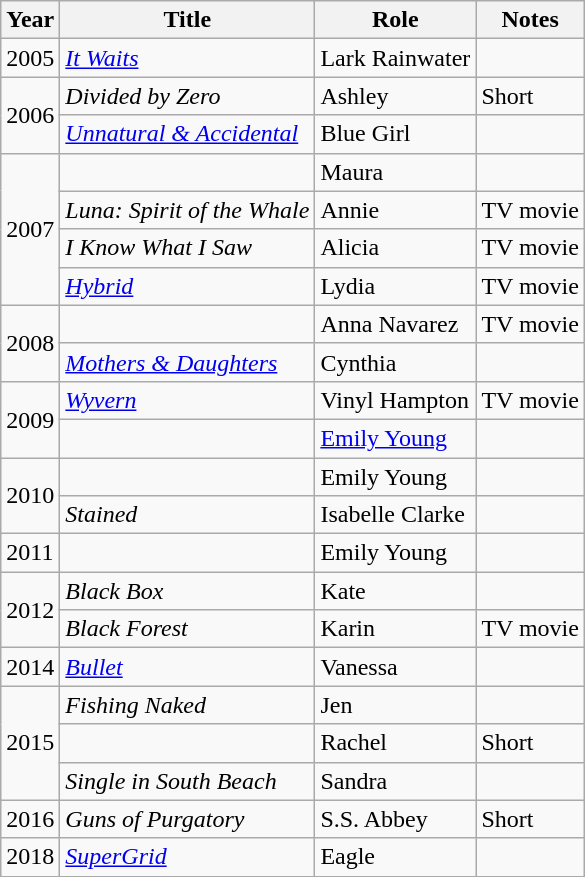<table class="wikitable sortable">
<tr>
<th>Year</th>
<th>Title</th>
<th>Role</th>
<th>Notes</th>
</tr>
<tr>
<td>2005</td>
<td><em><a href='#'>It Waits</a></em></td>
<td>Lark Rainwater</td>
<td></td>
</tr>
<tr>
<td rowspan="2">2006</td>
<td><em>Divided by Zero</em></td>
<td>Ashley</td>
<td>Short</td>
</tr>
<tr>
<td><em><a href='#'>Unnatural & Accidental</a></em></td>
<td>Blue Girl</td>
<td></td>
</tr>
<tr>
<td rowspan="4">2007</td>
<td><em></em></td>
<td>Maura</td>
<td></td>
</tr>
<tr>
<td><em>Luna: Spirit of the Whale</em></td>
<td>Annie</td>
<td>TV movie</td>
</tr>
<tr>
<td><em>I Know What I Saw</em></td>
<td>Alicia</td>
<td>TV movie</td>
</tr>
<tr>
<td><em><a href='#'>Hybrid</a></em></td>
<td>Lydia</td>
<td>TV movie</td>
</tr>
<tr>
<td rowspan="2">2008</td>
<td><em></em></td>
<td>Anna Navarez</td>
<td>TV movie</td>
</tr>
<tr>
<td><em><a href='#'>Mothers & Daughters</a></em></td>
<td>Cynthia</td>
<td></td>
</tr>
<tr>
<td rowspan="2">2009</td>
<td><em><a href='#'>Wyvern</a></em></td>
<td>Vinyl Hampton</td>
<td>TV movie</td>
</tr>
<tr>
<td><em></em></td>
<td><a href='#'>Emily Young</a></td>
<td></td>
</tr>
<tr>
<td rowspan="2">2010</td>
<td><em></em></td>
<td>Emily Young</td>
<td></td>
</tr>
<tr>
<td><em>Stained</em></td>
<td>Isabelle Clarke</td>
<td></td>
</tr>
<tr>
<td>2011</td>
<td><em></em></td>
<td>Emily Young</td>
<td></td>
</tr>
<tr>
<td rowspan="2">2012</td>
<td><em>Black Box</em></td>
<td>Kate</td>
<td></td>
</tr>
<tr>
<td><em>Black Forest</em></td>
<td>Karin</td>
<td>TV movie</td>
</tr>
<tr>
<td>2014</td>
<td><em><a href='#'>Bullet</a></em></td>
<td>Vanessa</td>
<td></td>
</tr>
<tr>
<td rowspan="3">2015</td>
<td><em>Fishing Naked</em></td>
<td>Jen</td>
<td></td>
</tr>
<tr>
<td><em></em></td>
<td>Rachel</td>
<td>Short</td>
</tr>
<tr>
<td><em>Single in South Beach</em></td>
<td>Sandra</td>
<td></td>
</tr>
<tr>
<td>2016</td>
<td><em>Guns of Purgatory</em></td>
<td>S.S. Abbey</td>
<td>Short</td>
</tr>
<tr>
<td>2018</td>
<td><em><a href='#'>SuperGrid</a></em></td>
<td>Eagle</td>
<td></td>
</tr>
</table>
